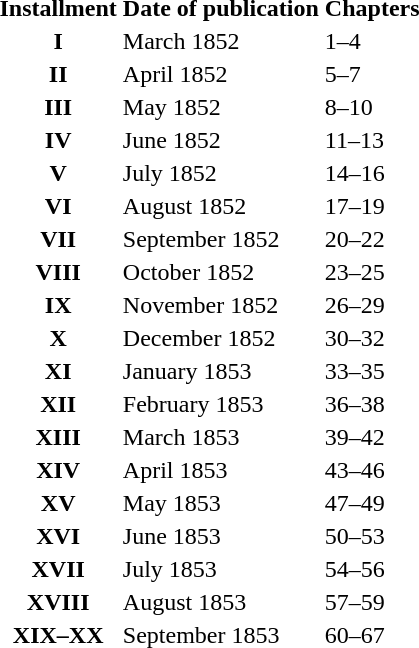<table>
<tr>
<th>Installment</th>
<th>Date of publication</th>
<th>Chapters</th>
</tr>
<tr>
<th>I</th>
<td>March 1852</td>
<td>1–4</td>
</tr>
<tr>
<th>II</th>
<td>April 1852</td>
<td>5–7</td>
</tr>
<tr>
<th>III</th>
<td>May 1852</td>
<td>8–10</td>
</tr>
<tr>
<th>IV</th>
<td>June 1852</td>
<td>11–13</td>
</tr>
<tr>
<th>V</th>
<td>July 1852</td>
<td>14–16</td>
</tr>
<tr>
<th>VI</th>
<td>August 1852</td>
<td>17–19</td>
</tr>
<tr>
<th>VII</th>
<td>September 1852</td>
<td>20–22</td>
</tr>
<tr>
<th>VIII</th>
<td>October 1852</td>
<td>23–25</td>
</tr>
<tr>
<th>IX</th>
<td>November 1852</td>
<td>26–29</td>
</tr>
<tr>
<th>X</th>
<td>December 1852</td>
<td>30–32</td>
</tr>
<tr>
<th>XI</th>
<td>January 1853</td>
<td>33–35</td>
</tr>
<tr>
<th>XII</th>
<td>February 1853</td>
<td>36–38</td>
</tr>
<tr>
<th>XIII</th>
<td>March 1853</td>
<td>39–42</td>
</tr>
<tr>
<th>XIV</th>
<td>April 1853</td>
<td>43–46</td>
</tr>
<tr>
<th>XV</th>
<td>May 1853</td>
<td>47–49</td>
</tr>
<tr>
<th>XVI</th>
<td>June 1853</td>
<td>50–53</td>
</tr>
<tr>
<th>XVII</th>
<td>July 1853</td>
<td>54–56</td>
</tr>
<tr>
<th>XVIII</th>
<td>August 1853</td>
<td>57–59</td>
</tr>
<tr>
<th>XIX–XX</th>
<td>September 1853</td>
<td>60–67</td>
</tr>
</table>
